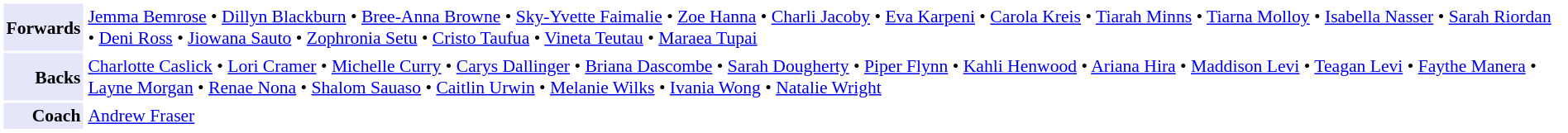<table cellpadding="2" style="border: 1px solid white; font-size:90%;">
<tr>
<td style="text-align:right;" bgcolor="lavender"><strong>Forwards</strong></td>
<td style="text-align:left;"><a href='#'>Jemma Bemrose</a> • <a href='#'>Dillyn Blackburn</a> • <a href='#'>Bree-Anna Browne</a> • <a href='#'>Sky-Yvette Faimalie</a> • <a href='#'>Zoe Hanna</a> • <a href='#'>Charli Jacoby</a> • <a href='#'>Eva Karpeni</a> • <a href='#'>Carola Kreis</a> • <a href='#'>Tiarah Minns</a> • <a href='#'>Tiarna Molloy</a> • <a href='#'>Isabella Nasser</a> • <a href='#'>Sarah Riordan</a> • <a href='#'>Deni Ross</a> • <a href='#'>Jiowana Sauto</a> • <a href='#'>Zophronia Setu</a> • <a href='#'>Cristo Taufua</a> • <a href='#'>Vineta Teutau</a> • <a href='#'>Maraea Tupai</a></td>
</tr>
<tr>
<td style="text-align:right;" bgcolor="lavender"><strong>Backs</strong></td>
<td style="text-align:left;"><a href='#'>Charlotte Caslick</a> • <a href='#'>Lori Cramer</a> • <a href='#'>Michelle Curry</a> • <a href='#'>Carys Dallinger</a> • <a href='#'>Briana Dascombe</a> • <a href='#'>Sarah Dougherty</a> • <a href='#'>Piper Flynn</a> • <a href='#'>Kahli Henwood</a> • <a href='#'>Ariana Hira</a> • <a href='#'>Maddison Levi</a> • <a href='#'>Teagan Levi</a> • <a href='#'>Faythe Manera</a> • <a href='#'>Layne Morgan</a> • <a href='#'>Renae Nona</a> • <a href='#'>Shalom Sauaso</a> • <a href='#'>Caitlin Urwin</a> • <a href='#'>Melanie Wilks</a> • <a href='#'>Ivania Wong</a> • <a href='#'>Natalie Wright</a></td>
</tr>
<tr>
<td style="text-align:right;" bgcolor="lavender"><strong>Coach</strong></td>
<td style="text-align:left;"><a href='#'>Andrew Fraser</a></td>
</tr>
</table>
